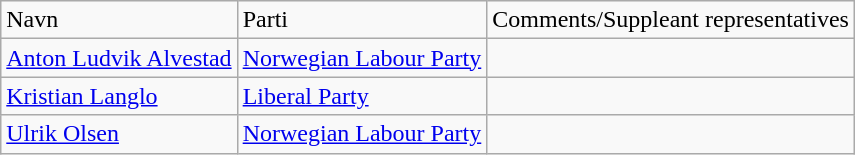<table class="wikitable">
<tr>
<td>Navn</td>
<td>Parti</td>
<td>Comments/Suppleant representatives</td>
</tr>
<tr>
<td><a href='#'>Anton Ludvik Alvestad</a></td>
<td><a href='#'>Norwegian Labour Party</a></td>
<td></td>
</tr>
<tr>
<td><a href='#'>Kristian Langlo</a></td>
<td><a href='#'>Liberal Party</a></td>
<td></td>
</tr>
<tr>
<td><a href='#'>Ulrik Olsen</a></td>
<td><a href='#'>Norwegian Labour Party</a></td>
<td></td>
</tr>
</table>
